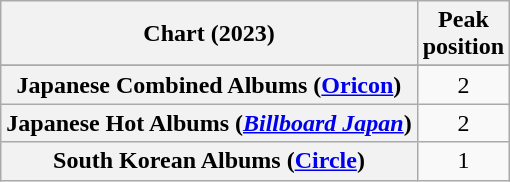<table class="wikitable sortable plainrowheaders" style="text-align:center;">
<tr>
<th scope="col">Chart (2023)</th>
<th scope="col">Peak<br>position</th>
</tr>
<tr>
</tr>
<tr>
<th scope="row">Japanese Combined Albums (<a href='#'>Oricon</a>)</th>
<td>2</td>
</tr>
<tr>
<th scope="row">Japanese Hot Albums (<em><a href='#'>Billboard Japan</a></em>)</th>
<td>2</td>
</tr>
<tr>
<th scope="row">South Korean Albums (<a href='#'>Circle</a>)</th>
<td>1</td>
</tr>
</table>
